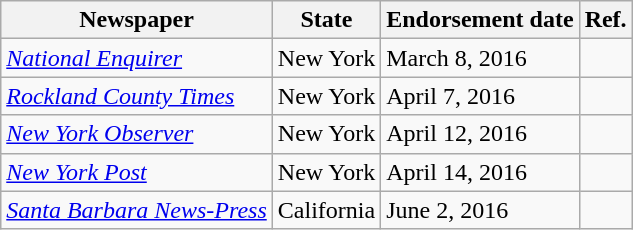<table class="wikitable sortable">
<tr valign=bottom>
<th>Newspaper</th>
<th>State</th>
<th>Endorsement date</th>
<th>Ref.</th>
</tr>
<tr>
<td><em><a href='#'>National Enquirer</a></em></td>
<td>New York</td>
<td>March 8, 2016</td>
<td></td>
</tr>
<tr>
<td><em><a href='#'>Rockland County Times</a></em></td>
<td>New York</td>
<td>April 7, 2016</td>
<td></td>
</tr>
<tr>
<td><em><a href='#'>New York Observer</a></em></td>
<td>New York</td>
<td>April 12, 2016</td>
<td></td>
</tr>
<tr>
<td><em><a href='#'>New York Post</a></em></td>
<td>New York</td>
<td>April 14, 2016</td>
<td></td>
</tr>
<tr>
<td><em><a href='#'>Santa Barbara News-Press</a></em></td>
<td>California</td>
<td>June 2, 2016</td>
<td></td>
</tr>
</table>
